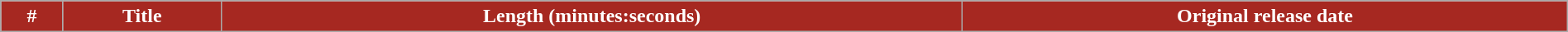<table class="wikitable plainrowheaders" style="width:100%;">
<tr style="color:white">
<th style="background-color: #A62821;">#</th>
<th style="background-color: #A62821;">Title</th>
<th style="background-color: #A62821;">Length (minutes:seconds)</th>
<th style="background-color: #A62821;">Original release date<br>








</th>
</tr>
</table>
